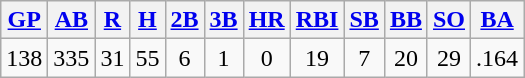<table class="wikitable">
<tr>
<th><a href='#'>GP</a></th>
<th><a href='#'>AB</a></th>
<th><a href='#'>R</a></th>
<th><a href='#'>H</a></th>
<th><a href='#'>2B</a></th>
<th><a href='#'>3B</a></th>
<th><a href='#'>HR</a></th>
<th><a href='#'>RBI</a></th>
<th><a href='#'>SB</a></th>
<th><a href='#'>BB</a></th>
<th><a href='#'>SO</a></th>
<th><a href='#'>BA</a></th>
</tr>
<tr align=center>
<td>138</td>
<td>335</td>
<td>31</td>
<td>55</td>
<td>6</td>
<td>1</td>
<td>0</td>
<td>19</td>
<td>7</td>
<td>20</td>
<td>29</td>
<td>.164</td>
</tr>
</table>
